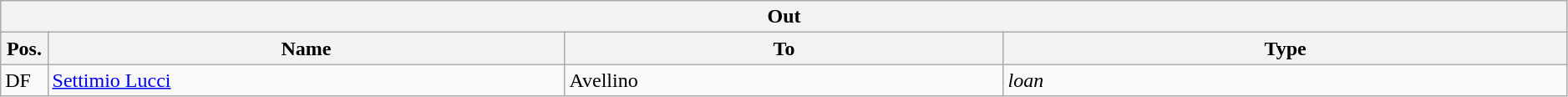<table class="wikitable" style="font-size:100%;width:99%;">
<tr>
<th colspan="4">Out</th>
</tr>
<tr>
<th width=3%>Pos.</th>
<th width=33%>Name</th>
<th width=28%>To</th>
<th width=36%>Type</th>
</tr>
<tr>
<td>DF</td>
<td><a href='#'>Settimio Lucci</a></td>
<td>Avellino</td>
<td><em>loan</em></td>
</tr>
</table>
